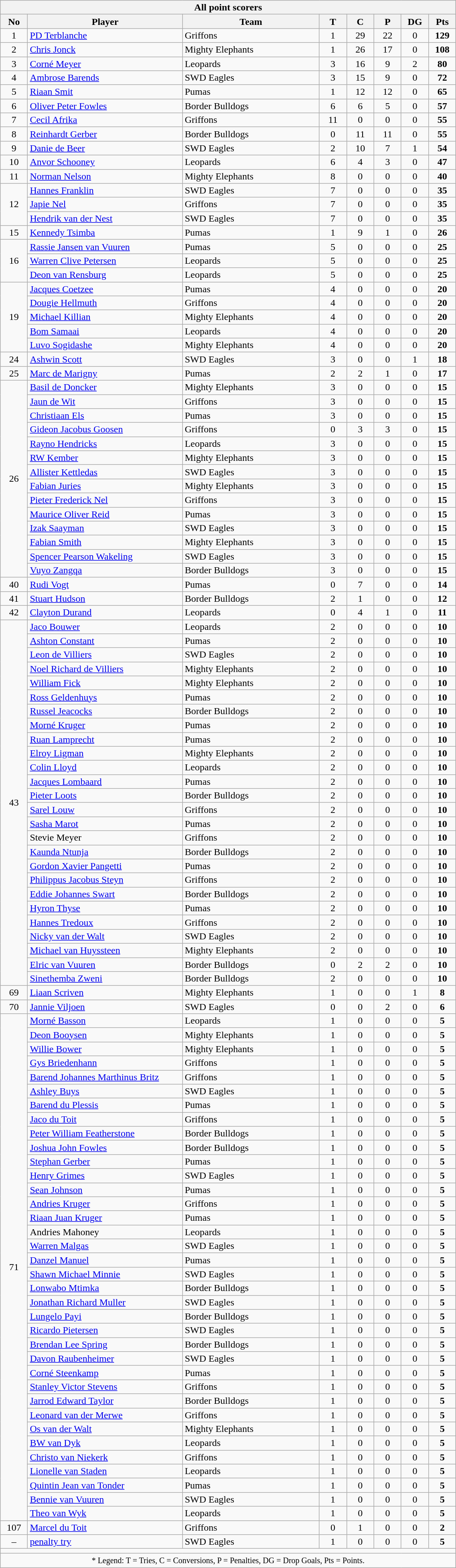<table class="wikitable collapsible sortable" style="text-align:center; line-height:100%; font-size:100%; width:60%;">
<tr>
<th colspan=8>All point scorers</th>
</tr>
<tr>
<th style="width:6%;">No</th>
<th style="width:34%;">Player</th>
<th style="width:30%;">Team</th>
<th style="width:6%;">T</th>
<th style="width:6%;">C</th>
<th style="width:6%;">P</th>
<th style="width:6%;">DG</th>
<th style="width:6%;">Pts<br></th>
</tr>
<tr>
<td>1</td>
<td align=left><a href='#'>PD Terblanche</a></td>
<td align=left>Griffons</td>
<td>1</td>
<td>29</td>
<td>22</td>
<td>0</td>
<td><strong>129</strong></td>
</tr>
<tr>
<td>2</td>
<td align=left><a href='#'>Chris Jonck</a></td>
<td align=left>Mighty Elephants</td>
<td>1</td>
<td>26</td>
<td>17</td>
<td>0</td>
<td><strong>108</strong></td>
</tr>
<tr>
<td>3</td>
<td align=left><a href='#'>Corné Meyer</a></td>
<td align=left>Leopards</td>
<td>3</td>
<td>16</td>
<td>9</td>
<td>2</td>
<td><strong>80</strong></td>
</tr>
<tr>
<td>4</td>
<td align=left><a href='#'>Ambrose Barends</a></td>
<td align=left>SWD Eagles</td>
<td>3</td>
<td>15</td>
<td>9</td>
<td>0</td>
<td><strong>72</strong></td>
</tr>
<tr>
<td>5</td>
<td align=left><a href='#'>Riaan Smit</a></td>
<td align=left>Pumas</td>
<td>1</td>
<td>12</td>
<td>12</td>
<td>0</td>
<td><strong>65</strong></td>
</tr>
<tr>
<td>6</td>
<td align=left><a href='#'>Oliver Peter Fowles</a></td>
<td align=left>Border Bulldogs</td>
<td>6</td>
<td>6</td>
<td>5</td>
<td>0</td>
<td><strong>57</strong></td>
</tr>
<tr>
<td>7</td>
<td align=left><a href='#'>Cecil Afrika</a></td>
<td align=left>Griffons</td>
<td>11</td>
<td>0</td>
<td>0</td>
<td>0</td>
<td><strong>55</strong></td>
</tr>
<tr>
<td>8</td>
<td align=left><a href='#'>Reinhardt Gerber</a></td>
<td align=left>Border Bulldogs</td>
<td>0</td>
<td>11</td>
<td>11</td>
<td>0</td>
<td><strong>55</strong></td>
</tr>
<tr>
<td>9</td>
<td align=left><a href='#'>Danie de Beer</a></td>
<td align=left>SWD Eagles</td>
<td>2</td>
<td>10</td>
<td>7</td>
<td>1</td>
<td><strong>54</strong></td>
</tr>
<tr>
<td>10</td>
<td align=left><a href='#'>Anvor Schooney</a></td>
<td align=left>Leopards</td>
<td>6</td>
<td>4</td>
<td>3</td>
<td>0</td>
<td><strong>47</strong></td>
</tr>
<tr>
<td>11</td>
<td align=left><a href='#'>Norman Nelson</a></td>
<td align=left>Mighty Elephants</td>
<td>8</td>
<td>0</td>
<td>0</td>
<td>0</td>
<td><strong>40</strong></td>
</tr>
<tr>
<td rowspan=3>12</td>
<td align=left><a href='#'>Hannes Franklin</a></td>
<td align=left>SWD Eagles</td>
<td>7</td>
<td>0</td>
<td>0</td>
<td>0</td>
<td><strong>35</strong></td>
</tr>
<tr>
<td align=left><a href='#'>Japie Nel</a></td>
<td align=left>Griffons</td>
<td>7</td>
<td>0</td>
<td>0</td>
<td>0</td>
<td><strong>35</strong></td>
</tr>
<tr>
<td align=left><a href='#'>Hendrik van der Nest</a></td>
<td align=left>SWD Eagles</td>
<td>7</td>
<td>0</td>
<td>0</td>
<td>0</td>
<td><strong>35</strong></td>
</tr>
<tr>
<td>15</td>
<td align=left><a href='#'>Kennedy Tsimba</a></td>
<td align=left>Pumas</td>
<td>1</td>
<td>9</td>
<td>1</td>
<td>0</td>
<td><strong>26</strong></td>
</tr>
<tr>
<td rowspan=3>16</td>
<td align=left><a href='#'>Rassie Jansen van Vuuren</a></td>
<td align=left>Pumas</td>
<td>5</td>
<td>0</td>
<td>0</td>
<td>0</td>
<td><strong>25</strong></td>
</tr>
<tr>
<td align=left><a href='#'>Warren Clive Petersen</a></td>
<td align=left>Leopards</td>
<td>5</td>
<td>0</td>
<td>0</td>
<td>0</td>
<td><strong>25</strong></td>
</tr>
<tr>
<td align=left><a href='#'>Deon van Rensburg</a></td>
<td align=left>Leopards</td>
<td>5</td>
<td>0</td>
<td>0</td>
<td>0</td>
<td><strong>25</strong></td>
</tr>
<tr>
<td rowspan=5>19</td>
<td align=left><a href='#'>Jacques Coetzee</a></td>
<td align=left>Pumas</td>
<td>4</td>
<td>0</td>
<td>0</td>
<td>0</td>
<td><strong>20</strong></td>
</tr>
<tr>
<td align=left><a href='#'>Dougie Hellmuth</a></td>
<td align=left>Griffons</td>
<td>4</td>
<td>0</td>
<td>0</td>
<td>0</td>
<td><strong>20</strong></td>
</tr>
<tr>
<td align=left><a href='#'>Michael Killian</a></td>
<td align=left>Mighty Elephants</td>
<td>4</td>
<td>0</td>
<td>0</td>
<td>0</td>
<td><strong>20</strong></td>
</tr>
<tr>
<td align=left><a href='#'>Bom Samaai</a></td>
<td align=left>Leopards</td>
<td>4</td>
<td>0</td>
<td>0</td>
<td>0</td>
<td><strong>20</strong></td>
</tr>
<tr>
<td align=left><a href='#'>Luvo Sogidashe</a></td>
<td align=left>Mighty Elephants</td>
<td>4</td>
<td>0</td>
<td>0</td>
<td>0</td>
<td><strong>20</strong></td>
</tr>
<tr>
<td>24</td>
<td align=left><a href='#'>Ashwin Scott</a></td>
<td align=left>SWD Eagles</td>
<td>3</td>
<td>0</td>
<td>0</td>
<td>1</td>
<td><strong>18</strong></td>
</tr>
<tr>
<td>25</td>
<td align=left><a href='#'>Marc de Marigny</a></td>
<td align=left>Pumas</td>
<td>2</td>
<td>2</td>
<td>1</td>
<td>0</td>
<td><strong>17</strong></td>
</tr>
<tr>
<td rowspan=14>26</td>
<td align=left><a href='#'>Basil de Doncker</a></td>
<td align=left>Mighty Elephants</td>
<td>3</td>
<td>0</td>
<td>0</td>
<td>0</td>
<td><strong>15</strong></td>
</tr>
<tr>
<td align=left><a href='#'>Jaun de Wit</a></td>
<td align=left>Griffons</td>
<td>3</td>
<td>0</td>
<td>0</td>
<td>0</td>
<td><strong>15</strong></td>
</tr>
<tr>
<td align=left><a href='#'>Christiaan Els</a></td>
<td align=left>Pumas</td>
<td>3</td>
<td>0</td>
<td>0</td>
<td>0</td>
<td><strong>15</strong></td>
</tr>
<tr>
<td align=left><a href='#'>Gideon Jacobus Goosen</a></td>
<td align=left>Griffons</td>
<td>0</td>
<td>3</td>
<td>3</td>
<td>0</td>
<td><strong>15</strong></td>
</tr>
<tr>
<td align=left><a href='#'>Rayno Hendricks</a></td>
<td align=left>Leopards</td>
<td>3</td>
<td>0</td>
<td>0</td>
<td>0</td>
<td><strong>15</strong></td>
</tr>
<tr>
<td align=left><a href='#'>RW Kember</a></td>
<td align=left>Mighty Elephants</td>
<td>3</td>
<td>0</td>
<td>0</td>
<td>0</td>
<td><strong>15</strong></td>
</tr>
<tr>
<td align=left><a href='#'>Allister Kettledas</a></td>
<td align=left>SWD Eagles</td>
<td>3</td>
<td>0</td>
<td>0</td>
<td>0</td>
<td><strong>15</strong></td>
</tr>
<tr>
<td align=left><a href='#'>Fabian Juries</a></td>
<td align=left>Mighty Elephants</td>
<td>3</td>
<td>0</td>
<td>0</td>
<td>0</td>
<td><strong>15</strong></td>
</tr>
<tr>
<td align=left><a href='#'>Pieter Frederick Nel</a></td>
<td align=left>Griffons</td>
<td>3</td>
<td>0</td>
<td>0</td>
<td>0</td>
<td><strong>15</strong></td>
</tr>
<tr>
<td align=left><a href='#'>Maurice Oliver Reid</a></td>
<td align=left>Pumas</td>
<td>3</td>
<td>0</td>
<td>0</td>
<td>0</td>
<td><strong>15</strong></td>
</tr>
<tr>
<td align=left><a href='#'>Izak Saayman</a></td>
<td align=left>SWD Eagles</td>
<td>3</td>
<td>0</td>
<td>0</td>
<td>0</td>
<td><strong>15</strong></td>
</tr>
<tr>
<td align=left><a href='#'>Fabian Smith</a></td>
<td align=left>Mighty Elephants</td>
<td>3</td>
<td>0</td>
<td>0</td>
<td>0</td>
<td><strong>15</strong></td>
</tr>
<tr>
<td align=left><a href='#'>Spencer Pearson Wakeling</a></td>
<td align=left>SWD Eagles</td>
<td>3</td>
<td>0</td>
<td>0</td>
<td>0</td>
<td><strong>15</strong></td>
</tr>
<tr>
<td align=left><a href='#'>Vuyo Zangqa</a></td>
<td align=left>Border Bulldogs</td>
<td>3</td>
<td>0</td>
<td>0</td>
<td>0</td>
<td><strong>15</strong></td>
</tr>
<tr>
<td>40</td>
<td align=left><a href='#'>Rudi Vogt</a></td>
<td align=left>Pumas</td>
<td>0</td>
<td>7</td>
<td>0</td>
<td>0</td>
<td><strong>14</strong></td>
</tr>
<tr>
<td>41</td>
<td align=left><a href='#'>Stuart Hudson</a></td>
<td align=left>Border Bulldogs</td>
<td>2</td>
<td>1</td>
<td>0</td>
<td>0</td>
<td><strong>12</strong></td>
</tr>
<tr>
<td>42</td>
<td align=left><a href='#'>Clayton Durand</a></td>
<td align=left>Leopards</td>
<td>0</td>
<td>4</td>
<td>1</td>
<td>0</td>
<td><strong>11</strong></td>
</tr>
<tr>
<td rowspan=26>43</td>
<td align=left><a href='#'>Jaco Bouwer</a></td>
<td align=left>Leopards</td>
<td>2</td>
<td>0</td>
<td>0</td>
<td>0</td>
<td><strong>10</strong></td>
</tr>
<tr>
<td align=left><a href='#'>Ashton Constant</a></td>
<td align=left>Pumas</td>
<td>2</td>
<td>0</td>
<td>0</td>
<td>0</td>
<td><strong>10</strong></td>
</tr>
<tr>
<td align=left><a href='#'>Leon de Villiers</a></td>
<td align=left>SWD Eagles</td>
<td>2</td>
<td>0</td>
<td>0</td>
<td>0</td>
<td><strong>10</strong></td>
</tr>
<tr>
<td align=left><a href='#'>Noel Richard de Villiers</a></td>
<td align=left>Mighty Elephants</td>
<td>2</td>
<td>0</td>
<td>0</td>
<td>0</td>
<td><strong>10</strong></td>
</tr>
<tr>
<td align=left><a href='#'>William Fick</a></td>
<td align=left>Mighty Elephants</td>
<td>2</td>
<td>0</td>
<td>0</td>
<td>0</td>
<td><strong>10</strong></td>
</tr>
<tr>
<td align=left><a href='#'>Ross Geldenhuys</a></td>
<td align=left>Pumas</td>
<td>2</td>
<td>0</td>
<td>0</td>
<td>0</td>
<td><strong>10</strong></td>
</tr>
<tr>
<td align=left><a href='#'>Russel Jeacocks</a></td>
<td align=left>Border Bulldogs</td>
<td>2</td>
<td>0</td>
<td>0</td>
<td>0</td>
<td><strong>10</strong></td>
</tr>
<tr>
<td align=left><a href='#'>Morné Kruger</a></td>
<td align=left>Pumas</td>
<td>2</td>
<td>0</td>
<td>0</td>
<td>0</td>
<td><strong>10</strong></td>
</tr>
<tr>
<td align=left><a href='#'>Ruan Lamprecht</a></td>
<td align=left>Pumas</td>
<td>2</td>
<td>0</td>
<td>0</td>
<td>0</td>
<td><strong>10</strong></td>
</tr>
<tr>
<td align=left><a href='#'>Elroy Ligman</a></td>
<td align=left>Mighty Elephants</td>
<td>2</td>
<td>0</td>
<td>0</td>
<td>0</td>
<td><strong>10</strong></td>
</tr>
<tr>
<td align=left><a href='#'>Colin Lloyd</a></td>
<td align=left>Leopards</td>
<td>2</td>
<td>0</td>
<td>0</td>
<td>0</td>
<td><strong>10</strong></td>
</tr>
<tr>
<td align=left><a href='#'>Jacques Lombaard</a></td>
<td align=left>Pumas</td>
<td>2</td>
<td>0</td>
<td>0</td>
<td>0</td>
<td><strong>10</strong></td>
</tr>
<tr>
<td align=left><a href='#'>Pieter Loots</a></td>
<td align=left>Border Bulldogs</td>
<td>2</td>
<td>0</td>
<td>0</td>
<td>0</td>
<td><strong>10</strong></td>
</tr>
<tr>
<td align=left><a href='#'>Sarel Louw</a></td>
<td align=left>Griffons</td>
<td>2</td>
<td>0</td>
<td>0</td>
<td>0</td>
<td><strong>10</strong></td>
</tr>
<tr>
<td align=left><a href='#'>Sasha Marot</a></td>
<td align=left>Pumas</td>
<td>2</td>
<td>0</td>
<td>0</td>
<td>0</td>
<td><strong>10</strong></td>
</tr>
<tr>
<td align=left>Stevie Meyer</td>
<td align=left>Griffons</td>
<td>2</td>
<td>0</td>
<td>0</td>
<td>0</td>
<td><strong>10</strong></td>
</tr>
<tr>
<td align=left><a href='#'>Kaunda Ntunja</a></td>
<td align=left>Border Bulldogs</td>
<td>2</td>
<td>0</td>
<td>0</td>
<td>0</td>
<td><strong>10</strong></td>
</tr>
<tr>
<td align=left><a href='#'>Gordon Xavier Pangetti</a></td>
<td align=left>Pumas</td>
<td>2</td>
<td>0</td>
<td>0</td>
<td>0</td>
<td><strong>10</strong></td>
</tr>
<tr>
<td align=left><a href='#'>Philippus Jacobus Steyn</a></td>
<td align=left>Griffons</td>
<td>2</td>
<td>0</td>
<td>0</td>
<td>0</td>
<td><strong>10</strong></td>
</tr>
<tr>
<td align=left><a href='#'>Eddie Johannes Swart</a></td>
<td align=left>Border Bulldogs</td>
<td>2</td>
<td>0</td>
<td>0</td>
<td>0</td>
<td><strong>10</strong></td>
</tr>
<tr>
<td align=left><a href='#'>Hyron Thyse</a></td>
<td align=left>Pumas</td>
<td>2</td>
<td>0</td>
<td>0</td>
<td>0</td>
<td><strong>10</strong></td>
</tr>
<tr>
<td align=left><a href='#'>Hannes Tredoux</a></td>
<td align=left>Griffons</td>
<td>2</td>
<td>0</td>
<td>0</td>
<td>0</td>
<td><strong>10</strong></td>
</tr>
<tr>
<td align=left><a href='#'>Nicky van der Walt</a></td>
<td align=left>SWD Eagles</td>
<td>2</td>
<td>0</td>
<td>0</td>
<td>0</td>
<td><strong>10</strong></td>
</tr>
<tr>
<td align=left><a href='#'>Michael van Huyssteen</a></td>
<td align=left>Mighty Elephants</td>
<td>2</td>
<td>0</td>
<td>0</td>
<td>0</td>
<td><strong>10</strong></td>
</tr>
<tr>
<td align=left><a href='#'>Elric van Vuuren</a></td>
<td align=left>Border Bulldogs</td>
<td>0</td>
<td>2</td>
<td>2</td>
<td>0</td>
<td><strong>10</strong></td>
</tr>
<tr>
<td align=left><a href='#'>Sinethemba Zweni</a></td>
<td align=left>Border Bulldogs</td>
<td>2</td>
<td>0</td>
<td>0</td>
<td>0</td>
<td><strong>10</strong></td>
</tr>
<tr>
<td>69</td>
<td align=left><a href='#'>Liaan Scriven</a></td>
<td align=left>Mighty Elephants</td>
<td>1</td>
<td>0</td>
<td>0</td>
<td>1</td>
<td><strong>8</strong></td>
</tr>
<tr>
<td>70</td>
<td align=left><a href='#'>Jannie Viljoen</a></td>
<td align=left>SWD Eagles</td>
<td>0</td>
<td>0</td>
<td>2</td>
<td>0</td>
<td><strong>6</strong></td>
</tr>
<tr>
<td rowspan=36>71</td>
<td align=left><a href='#'>Morné Basson</a></td>
<td align=left>Leopards</td>
<td>1</td>
<td>0</td>
<td>0</td>
<td>0</td>
<td><strong>5</strong></td>
</tr>
<tr>
<td align=left><a href='#'>Deon Booysen</a></td>
<td align=left>Mighty Elephants</td>
<td>1</td>
<td>0</td>
<td>0</td>
<td>0</td>
<td><strong>5</strong></td>
</tr>
<tr>
<td align=left><a href='#'>Willie Bower</a></td>
<td align=left>Mighty Elephants</td>
<td>1</td>
<td>0</td>
<td>0</td>
<td>0</td>
<td><strong>5</strong></td>
</tr>
<tr>
<td align=left><a href='#'>Gys Briedenhann</a></td>
<td align=left>Griffons</td>
<td>1</td>
<td>0</td>
<td>0</td>
<td>0</td>
<td><strong>5</strong></td>
</tr>
<tr>
<td align=left><a href='#'>Barend Johannes Marthinus Britz</a></td>
<td align=left>Griffons</td>
<td>1</td>
<td>0</td>
<td>0</td>
<td>0</td>
<td><strong>5</strong></td>
</tr>
<tr>
<td align=left><a href='#'>Ashley Buys</a></td>
<td align=left>SWD Eagles</td>
<td>1</td>
<td>0</td>
<td>0</td>
<td>0</td>
<td><strong>5</strong></td>
</tr>
<tr>
<td align=left><a href='#'>Barend du Plessis</a></td>
<td align=left>Pumas</td>
<td>1</td>
<td>0</td>
<td>0</td>
<td>0</td>
<td><strong>5</strong></td>
</tr>
<tr>
<td align=left><a href='#'>Jaco du Toit</a></td>
<td align=left>Griffons</td>
<td>1</td>
<td>0</td>
<td>0</td>
<td>0</td>
<td><strong>5</strong></td>
</tr>
<tr>
<td align=left><a href='#'>Peter William Featherstone</a></td>
<td align=left>Border Bulldogs</td>
<td>1</td>
<td>0</td>
<td>0</td>
<td>0</td>
<td><strong>5</strong></td>
</tr>
<tr>
<td align=left><a href='#'>Joshua John Fowles</a></td>
<td align=left>Border Bulldogs</td>
<td>1</td>
<td>0</td>
<td>0</td>
<td>0</td>
<td><strong>5</strong></td>
</tr>
<tr>
<td align=left><a href='#'>Stephan Gerber</a></td>
<td align=left>Pumas</td>
<td>1</td>
<td>0</td>
<td>0</td>
<td>0</td>
<td><strong>5</strong></td>
</tr>
<tr>
<td align=left><a href='#'>Henry Grimes</a></td>
<td align=left>SWD Eagles</td>
<td>1</td>
<td>0</td>
<td>0</td>
<td>0</td>
<td><strong>5</strong></td>
</tr>
<tr>
<td align=left><a href='#'>Sean Johnson</a></td>
<td align=left>Pumas</td>
<td>1</td>
<td>0</td>
<td>0</td>
<td>0</td>
<td><strong>5</strong></td>
</tr>
<tr>
<td align=left><a href='#'>Andries Kruger</a></td>
<td align=left>Griffons</td>
<td>1</td>
<td>0</td>
<td>0</td>
<td>0</td>
<td><strong>5</strong></td>
</tr>
<tr>
<td align=left><a href='#'>Riaan Juan Kruger</a></td>
<td align=left>Pumas</td>
<td>1</td>
<td>0</td>
<td>0</td>
<td>0</td>
<td><strong>5</strong></td>
</tr>
<tr>
<td align=left>Andries Mahoney</td>
<td align=left>Leopards</td>
<td>1</td>
<td>0</td>
<td>0</td>
<td>0</td>
<td><strong>5</strong></td>
</tr>
<tr>
<td align=left><a href='#'>Warren Malgas</a></td>
<td align=left>SWD Eagles</td>
<td>1</td>
<td>0</td>
<td>0</td>
<td>0</td>
<td><strong>5</strong></td>
</tr>
<tr>
<td align=left><a href='#'>Danzel Manuel</a></td>
<td align=left>Pumas</td>
<td>1</td>
<td>0</td>
<td>0</td>
<td>0</td>
<td><strong>5</strong></td>
</tr>
<tr>
<td align=left><a href='#'>Shawn Michael Minnie</a></td>
<td align=left>SWD Eagles</td>
<td>1</td>
<td>0</td>
<td>0</td>
<td>0</td>
<td><strong>5</strong></td>
</tr>
<tr>
<td align=left><a href='#'>Lonwabo Mtimka</a></td>
<td align=left>Border Bulldogs</td>
<td>1</td>
<td>0</td>
<td>0</td>
<td>0</td>
<td><strong>5</strong></td>
</tr>
<tr>
<td align=left><a href='#'>Jonathan Richard Muller</a></td>
<td align=left>SWD Eagles</td>
<td>1</td>
<td>0</td>
<td>0</td>
<td>0</td>
<td><strong>5</strong></td>
</tr>
<tr>
<td align=left><a href='#'>Lungelo Payi</a></td>
<td align=left>Border Bulldogs</td>
<td>1</td>
<td>0</td>
<td>0</td>
<td>0</td>
<td><strong>5</strong></td>
</tr>
<tr>
<td align=left><a href='#'>Ricardo Pietersen</a></td>
<td align=left>SWD Eagles</td>
<td>1</td>
<td>0</td>
<td>0</td>
<td>0</td>
<td><strong>5</strong></td>
</tr>
<tr>
<td align=left><a href='#'>Brendan Lee Spring</a></td>
<td align=left>Border Bulldogs</td>
<td>1</td>
<td>0</td>
<td>0</td>
<td>0</td>
<td><strong>5</strong></td>
</tr>
<tr>
<td align=left><a href='#'>Davon Raubenheimer</a></td>
<td align=left>SWD Eagles</td>
<td>1</td>
<td>0</td>
<td>0</td>
<td>0</td>
<td><strong>5</strong></td>
</tr>
<tr>
<td align=left><a href='#'>Corné Steenkamp</a></td>
<td align=left>Pumas</td>
<td>1</td>
<td>0</td>
<td>0</td>
<td>0</td>
<td><strong>5</strong></td>
</tr>
<tr>
<td align=left><a href='#'>Stanley Victor Stevens</a></td>
<td align=left>Griffons</td>
<td>1</td>
<td>0</td>
<td>0</td>
<td>0</td>
<td><strong>5</strong></td>
</tr>
<tr>
<td align=left><a href='#'>Jarrod Edward Taylor</a></td>
<td align=left>Border Bulldogs</td>
<td>1</td>
<td>0</td>
<td>0</td>
<td>0</td>
<td><strong>5</strong></td>
</tr>
<tr>
<td align=left><a href='#'>Leonard van der Merwe</a></td>
<td align=left>Griffons</td>
<td>1</td>
<td>0</td>
<td>0</td>
<td>0</td>
<td><strong>5</strong></td>
</tr>
<tr>
<td align=left><a href='#'>Os van der Walt</a></td>
<td align=left>Mighty Elephants</td>
<td>1</td>
<td>0</td>
<td>0</td>
<td>0</td>
<td><strong>5</strong></td>
</tr>
<tr>
<td align=left><a href='#'>BW van Dyk</a></td>
<td align=left>Leopards</td>
<td>1</td>
<td>0</td>
<td>0</td>
<td>0</td>
<td><strong>5</strong></td>
</tr>
<tr>
<td align=left><a href='#'>Christo van Niekerk</a></td>
<td align=left>Griffons</td>
<td>1</td>
<td>0</td>
<td>0</td>
<td>0</td>
<td><strong>5</strong></td>
</tr>
<tr>
<td align=left><a href='#'>Lionelle van Staden</a></td>
<td align=left>Leopards</td>
<td>1</td>
<td>0</td>
<td>0</td>
<td>0</td>
<td><strong>5</strong></td>
</tr>
<tr>
<td align=left><a href='#'>Quintin Jean van Tonder</a></td>
<td align=left>Pumas</td>
<td>1</td>
<td>0</td>
<td>0</td>
<td>0</td>
<td><strong>5</strong></td>
</tr>
<tr>
<td align=left><a href='#'>Bennie van Vuuren</a></td>
<td align=left>SWD Eagles</td>
<td>1</td>
<td>0</td>
<td>0</td>
<td>0</td>
<td><strong>5</strong></td>
</tr>
<tr>
<td align=left><a href='#'>Theo van Wyk</a></td>
<td align=left>Leopards</td>
<td>1</td>
<td>0</td>
<td>0</td>
<td>0</td>
<td><strong>5</strong></td>
</tr>
<tr>
<td>107</td>
<td align=left><a href='#'>Marcel du Toit</a></td>
<td align=left>Griffons</td>
<td>0</td>
<td>1</td>
<td>0</td>
<td>0</td>
<td><strong>2</strong></td>
</tr>
<tr>
<td>–</td>
<td align=left><a href='#'>penalty try</a></td>
<td align=left>SWD Eagles</td>
<td>1</td>
<td>0</td>
<td>0</td>
<td>0</td>
<td><strong>5</strong></td>
</tr>
<tr>
<td colspan="8"></td>
</tr>
<tr>
<td colspan="8"><small>* Legend: T = Tries, C = Conversions, P = Penalties, DG = Drop Goals, Pts = Points.</small></td>
</tr>
</table>
